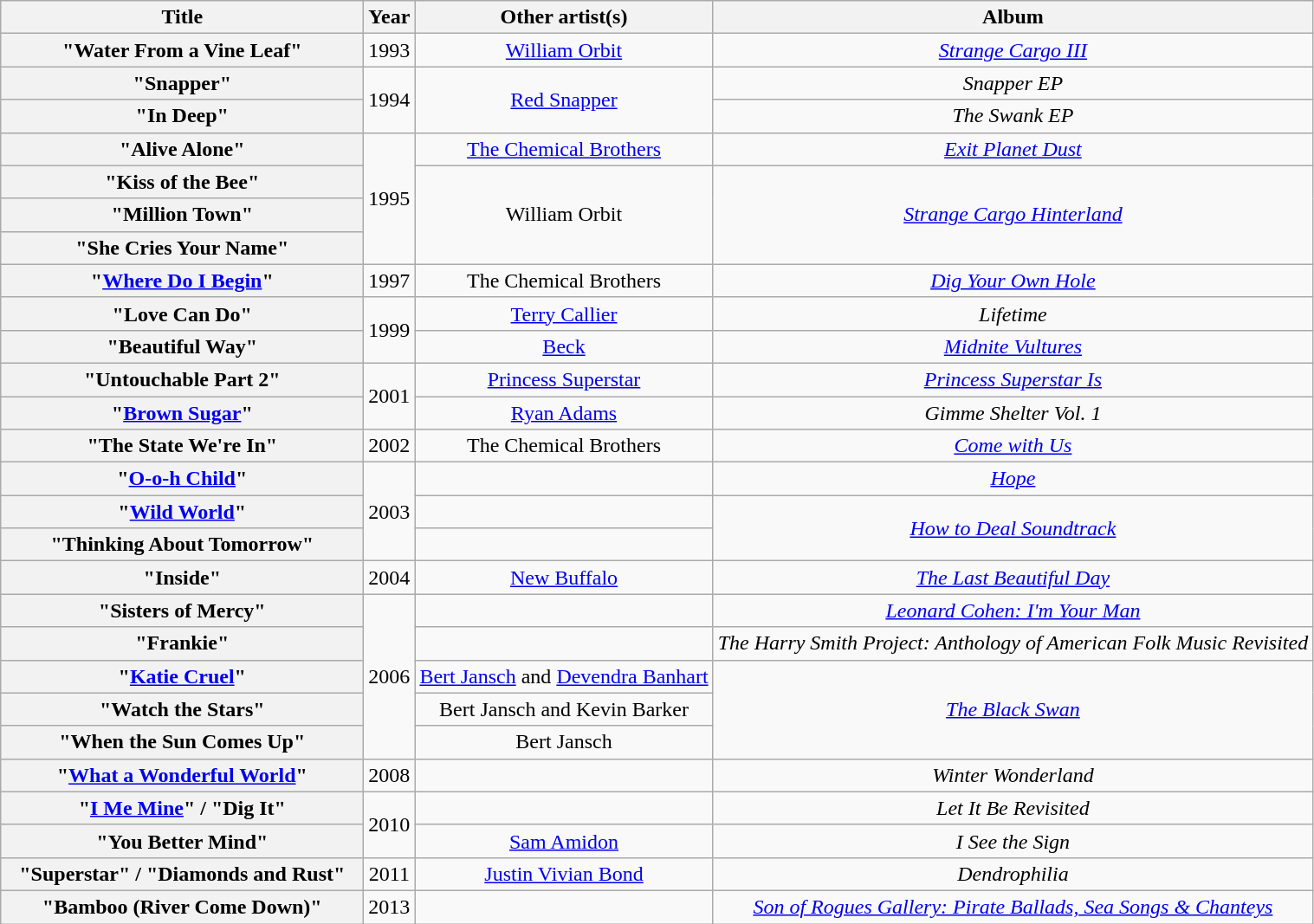<table class="wikitable plainrowheaders" style="text-align:center;">
<tr>
<th scope="col" style="width:17em;">Title</th>
<th scope="col">Year</th>
<th scope="col">Other artist(s)</th>
<th scope="col">Album</th>
</tr>
<tr>
<th scope="row">"Water From a Vine Leaf"</th>
<td>1993</td>
<td><a href='#'>William Orbit</a></td>
<td><em><a href='#'>Strange Cargo III</a></em></td>
</tr>
<tr>
<th scope="row">"Snapper"</th>
<td rowspan="2">1994</td>
<td rowspan="2"><a href='#'>Red Snapper</a></td>
<td><em>Snapper EP</em></td>
</tr>
<tr>
<th scope="row">"In Deep"</th>
<td><em>The Swank EP</em></td>
</tr>
<tr>
<th scope="row">"Alive Alone"</th>
<td rowspan="4">1995</td>
<td><a href='#'>The Chemical Brothers</a></td>
<td><em><a href='#'>Exit Planet Dust</a></em></td>
</tr>
<tr>
<th scope="row">"Kiss of the Bee"</th>
<td rowspan="3">William Orbit</td>
<td rowspan="3"><em><a href='#'>Strange Cargo Hinterland</a></em></td>
</tr>
<tr>
<th scope="row">"Million Town"</th>
</tr>
<tr>
<th scope="row">"She Cries Your Name"</th>
</tr>
<tr>
<th scope="row">"<a href='#'>Where Do I Begin</a>"</th>
<td>1997</td>
<td>The Chemical Brothers</td>
<td><em><a href='#'>Dig Your Own Hole</a></em></td>
</tr>
<tr>
<th scope="row">"Love Can Do"</th>
<td rowspan="2">1999</td>
<td><a href='#'>Terry Callier</a></td>
<td><em>Lifetime</em></td>
</tr>
<tr>
<th scope="row">"Beautiful Way"</th>
<td><a href='#'>Beck</a></td>
<td><em><a href='#'>Midnite Vultures</a></em></td>
</tr>
<tr>
<th scope="row">"Untouchable Part 2"</th>
<td rowspan="2">2001</td>
<td><a href='#'>Princess Superstar</a></td>
<td><em><a href='#'>Princess Superstar Is</a></em></td>
</tr>
<tr>
<th scope="row">"<a href='#'>Brown Sugar</a>"</th>
<td><a href='#'>Ryan Adams</a></td>
<td><em>Gimme Shelter Vol. 1</em></td>
</tr>
<tr>
<th scope="row">"The State We're In"</th>
<td>2002</td>
<td>The Chemical Brothers</td>
<td><em><a href='#'>Come with Us</a></em></td>
</tr>
<tr>
<th scope="row">"<a href='#'>O-o-h Child</a>"</th>
<td rowspan="3">2003</td>
<td></td>
<td><em><a href='#'>Hope</a></em></td>
</tr>
<tr>
<th scope="row">"<a href='#'>Wild World</a>"</th>
<td></td>
<td rowspan="2"><em><a href='#'>How to Deal Soundtrack</a></em></td>
</tr>
<tr>
<th scope="row">"Thinking About Tomorrow"</th>
<td></td>
</tr>
<tr>
<th scope="row">"Inside"</th>
<td>2004</td>
<td><a href='#'>New Buffalo</a></td>
<td><em><a href='#'>The Last Beautiful Day</a></em></td>
</tr>
<tr>
<th scope="row">"Sisters of Mercy"</th>
<td rowspan="5">2006</td>
<td></td>
<td><em><a href='#'>Leonard Cohen: I'm Your Man</a></em></td>
</tr>
<tr>
<th scope="row">"Frankie"</th>
<td></td>
<td><em>The Harry Smith Project: Anthology of American Folk Music Revisited</em></td>
</tr>
<tr>
<th scope="row">"<a href='#'>Katie Cruel</a>"</th>
<td><a href='#'>Bert Jansch</a> and <a href='#'>Devendra Banhart</a></td>
<td rowspan="3"><em><a href='#'>The Black Swan</a></em></td>
</tr>
<tr>
<th scope="row">"Watch the Stars"</th>
<td>Bert Jansch and Kevin Barker</td>
</tr>
<tr>
<th scope="row">"When the Sun Comes Up"</th>
<td>Bert Jansch</td>
</tr>
<tr>
<th scope="row">"<a href='#'>What a Wonderful World</a>"</th>
<td>2008</td>
<td></td>
<td><em>Winter Wonderland</em></td>
</tr>
<tr>
<th scope="row">"<a href='#'>I Me Mine</a>" / "Dig It"</th>
<td rowspan="2">2010</td>
<td></td>
<td><em>Let It Be Revisited</em></td>
</tr>
<tr>
<th scope="row">"You Better Mind"</th>
<td><a href='#'>Sam Amidon</a></td>
<td><em>I See the Sign</em></td>
</tr>
<tr>
<th scope="row">"Superstar" / "Diamonds and Rust"</th>
<td>2011</td>
<td><a href='#'>Justin Vivian Bond</a></td>
<td><em>Dendrophilia</em></td>
</tr>
<tr>
<th scope="row">"Bamboo (River Come Down)"</th>
<td>2013</td>
<td></td>
<td><em><a href='#'>Son of Rogues Gallery: Pirate Ballads, Sea Songs & Chanteys</a></em></td>
</tr>
</table>
